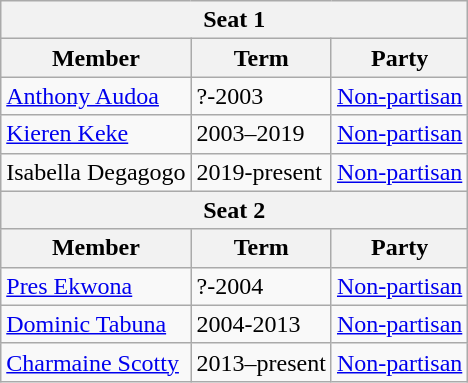<table class="wikitable">
<tr>
<th colspan="3">Seat 1</th>
</tr>
<tr>
<th>Member</th>
<th>Term</th>
<th>Party</th>
</tr>
<tr>
<td><a href='#'>Anthony Audoa</a></td>
<td>?-2003</td>
<td><a href='#'>Non-partisan</a></td>
</tr>
<tr>
<td><a href='#'>Kieren Keke</a></td>
<td>2003–2019</td>
<td><a href='#'>Non-partisan</a></td>
</tr>
<tr>
<td>Isabella Degagogo</td>
<td>2019-present</td>
<td><a href='#'>Non-partisan</a></td>
</tr>
<tr>
<th colspan="3">Seat 2</th>
</tr>
<tr>
<th>Member</th>
<th>Term</th>
<th>Party</th>
</tr>
<tr>
<td><a href='#'>Pres Ekwona</a></td>
<td>?-2004</td>
<td><a href='#'>Non-partisan</a></td>
</tr>
<tr>
<td><a href='#'>Dominic Tabuna</a></td>
<td>2004-2013</td>
<td><a href='#'>Non-partisan</a></td>
</tr>
<tr>
<td><a href='#'>Charmaine Scotty</a></td>
<td>2013–present</td>
<td><a href='#'>Non-partisan</a></td>
</tr>
</table>
